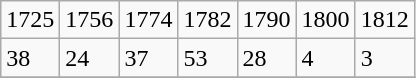<table class="wikitable">
<tr>
<td>1725</td>
<td>1756</td>
<td>1774</td>
<td>1782</td>
<td>1790</td>
<td>1800</td>
<td>1812</td>
</tr>
<tr>
<td>38</td>
<td>24</td>
<td>37</td>
<td>53</td>
<td>28</td>
<td>4</td>
<td>3</td>
</tr>
<tr>
</tr>
</table>
